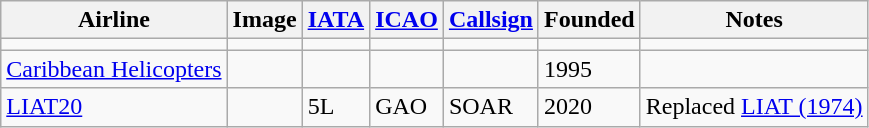<table class="wikitable sortable">
<tr valign="middle">
<th>Airline</th>
<th class="unsortable">Image</th>
<th><a href='#'>IATA</a></th>
<th><a href='#'>ICAO</a></th>
<th><a href='#'>Callsign</a></th>
<th>Founded</th>
<th class="unsortable">Notes</th>
</tr>
<tr>
<td></td>
<td></td>
<td></td>
<td></td>
<td></td>
<td></td>
<td></td>
</tr>
<tr>
<td><a href='#'>Caribbean Helicopters</a></td>
<td></td>
<td></td>
<td></td>
<td></td>
<td>1995</td>
<td></td>
</tr>
<tr>
<td><a href='#'>LIAT20</a></td>
<td></td>
<td>5L</td>
<td>GAO</td>
<td>SOAR</td>
<td>2020</td>
<td>Replaced <a href='#'>LIAT (1974)</a></td>
</tr>
</table>
